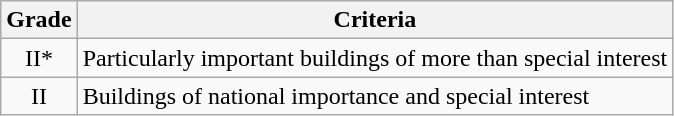<table class="wikitable">
<tr>
<th>Grade</th>
<th>Criteria</th>
</tr>
<tr>
<td align="center" >II*</td>
<td>Particularly important buildings of more than special interest</td>
</tr>
<tr>
<td align="center" >II</td>
<td>Buildings of national importance and special interest</td>
</tr>
</table>
